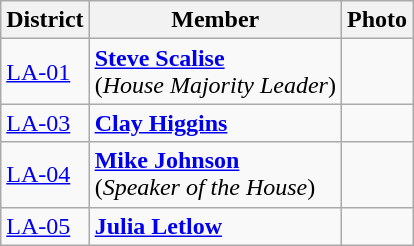<table class="wikitable sortable">
<tr>
<th>District</th>
<th>Member</th>
<th>Photo</th>
</tr>
<tr>
<td><a href='#'>LA-01</a></td>
<td><strong><a href='#'>Steve Scalise</a></strong><br>(<em>House Majority Leader</em>)</td>
<td></td>
</tr>
<tr>
<td><a href='#'>LA-03</a></td>
<td><strong><a href='#'>Clay Higgins</a></strong></td>
<td></td>
</tr>
<tr>
<td><a href='#'>LA-04</a></td>
<td><strong><a href='#'>Mike Johnson</a></strong><br>(<em>Speaker of the House</em>)</td>
<td></td>
</tr>
<tr>
<td><a href='#'>LA-05</a></td>
<td><strong><a href='#'>Julia Letlow</a></strong></td>
<td></td>
</tr>
</table>
